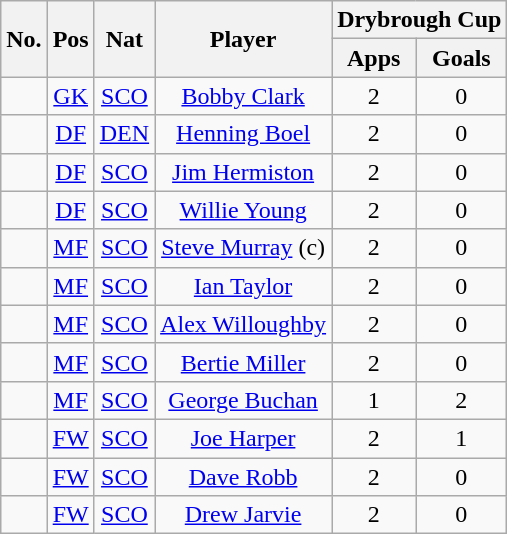<table class="wikitable sortable" style="text-align: center;">
<tr>
<th rowspan="2"><abbr>No.</abbr></th>
<th rowspan="2"><abbr>Pos</abbr></th>
<th rowspan="2"><abbr>Nat</abbr></th>
<th rowspan="2">Player</th>
<th colspan="2">Drybrough Cup</th>
</tr>
<tr>
<th>Apps</th>
<th>Goals</th>
</tr>
<tr>
<td></td>
<td><a href='#'>GK</a></td>
<td> <a href='#'>SCO</a></td>
<td><a href='#'>Bobby Clark</a></td>
<td>2</td>
<td>0</td>
</tr>
<tr>
<td></td>
<td><a href='#'>DF</a></td>
<td> <a href='#'>DEN</a></td>
<td><a href='#'>Henning Boel</a></td>
<td>2</td>
<td>0</td>
</tr>
<tr>
<td></td>
<td><a href='#'>DF</a></td>
<td> <a href='#'>SCO</a></td>
<td><a href='#'>Jim Hermiston</a></td>
<td>2</td>
<td>0</td>
</tr>
<tr>
<td></td>
<td><a href='#'>DF</a></td>
<td> <a href='#'>SCO</a></td>
<td><a href='#'>Willie Young</a></td>
<td>2</td>
<td>0</td>
</tr>
<tr>
<td></td>
<td><a href='#'>MF</a></td>
<td> <a href='#'>SCO</a></td>
<td><a href='#'>Steve Murray</a> (c)</td>
<td>2</td>
<td>0</td>
</tr>
<tr>
<td></td>
<td><a href='#'>MF</a></td>
<td> <a href='#'>SCO</a></td>
<td><a href='#'>Ian Taylor</a></td>
<td>2</td>
<td>0</td>
</tr>
<tr>
<td></td>
<td><a href='#'>MF</a></td>
<td> <a href='#'>SCO</a></td>
<td><a href='#'>Alex Willoughby</a></td>
<td>2</td>
<td>0</td>
</tr>
<tr>
<td></td>
<td><a href='#'>MF</a></td>
<td> <a href='#'>SCO</a></td>
<td><a href='#'>Bertie Miller</a></td>
<td>2</td>
<td>0</td>
</tr>
<tr>
<td></td>
<td><a href='#'>MF</a></td>
<td> <a href='#'>SCO</a></td>
<td><a href='#'>George Buchan</a></td>
<td>1</td>
<td>2</td>
</tr>
<tr>
<td></td>
<td><a href='#'>FW</a></td>
<td> <a href='#'>SCO</a></td>
<td><a href='#'>Joe Harper</a></td>
<td>2</td>
<td>1</td>
</tr>
<tr>
<td></td>
<td><a href='#'>FW</a></td>
<td> <a href='#'>SCO</a></td>
<td><a href='#'>Dave Robb</a></td>
<td>2</td>
<td>0</td>
</tr>
<tr>
<td></td>
<td><a href='#'>FW</a></td>
<td> <a href='#'>SCO</a></td>
<td><a href='#'>Drew Jarvie</a></td>
<td>2</td>
<td>0</td>
</tr>
</table>
